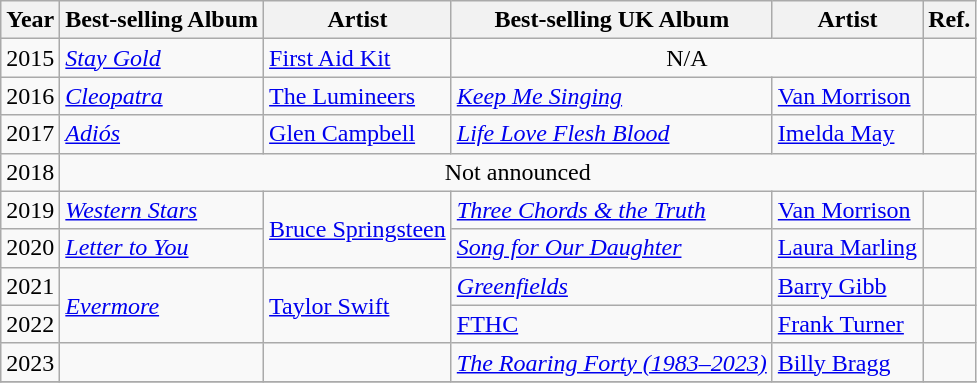<table class="wikitable">
<tr>
<th>Year</th>
<th>Best-selling Album</th>
<th>Artist</th>
<th>Best-selling UK Album</th>
<th>Artist</th>
<th>Ref.</th>
</tr>
<tr>
<td>2015</td>
<td><em><a href='#'>Stay Gold</a></em></td>
<td><a href='#'>First Aid Kit</a></td>
<td colspan=2 align="center">N/A</td>
</tr>
<tr>
<td>2016</td>
<td><em><a href='#'>Cleopatra</a></em></td>
<td><a href='#'>The Lumineers</a></td>
<td><em><a href='#'>Keep Me Singing</a></em></td>
<td><a href='#'>Van Morrison</a></td>
<td></td>
</tr>
<tr>
<td>2017</td>
<td><em><a href='#'>Adiós</a></em></td>
<td><a href='#'>Glen Campbell</a></td>
<td><em><a href='#'>Life Love Flesh Blood</a></em></td>
<td><a href='#'>Imelda May</a></td>
<td></td>
</tr>
<tr>
<td>2018</td>
<td colspan=5 align="center">Not announced</td>
</tr>
<tr>
<td>2019</td>
<td><em><a href='#'>Western Stars</a></em></td>
<td rowspan=2><a href='#'>Bruce Springsteen</a></td>
<td><em><a href='#'>Three Chords & the Truth</a></em></td>
<td><a href='#'>Van Morrison</a></td>
<td></td>
</tr>
<tr>
<td>2020</td>
<td><em><a href='#'>Letter to You</a></em></td>
<td><em><a href='#'>Song for Our Daughter</a></em></td>
<td><a href='#'>Laura Marling</a></td>
<td></td>
</tr>
<tr>
<td>2021</td>
<td rowspan=2><em><a href='#'>Evermore</a></em></td>
<td rowspan=2><a href='#'>Taylor Swift</a></td>
<td><em><a href='#'>Greenfields</a></em></td>
<td><a href='#'>Barry Gibb</a></td>
<td></td>
</tr>
<tr>
<td>2022</td>
<td><a href='#'>FTHC</a></td>
<td><a href='#'>Frank Turner</a></td>
<td></td>
</tr>
<tr>
<td>2023</td>
<td></td>
<td></td>
<td><em><a href='#'>The Roaring Forty (1983–2023)</a></em></td>
<td><a href='#'>Billy Bragg</a></td>
<td></td>
</tr>
<tr>
</tr>
</table>
